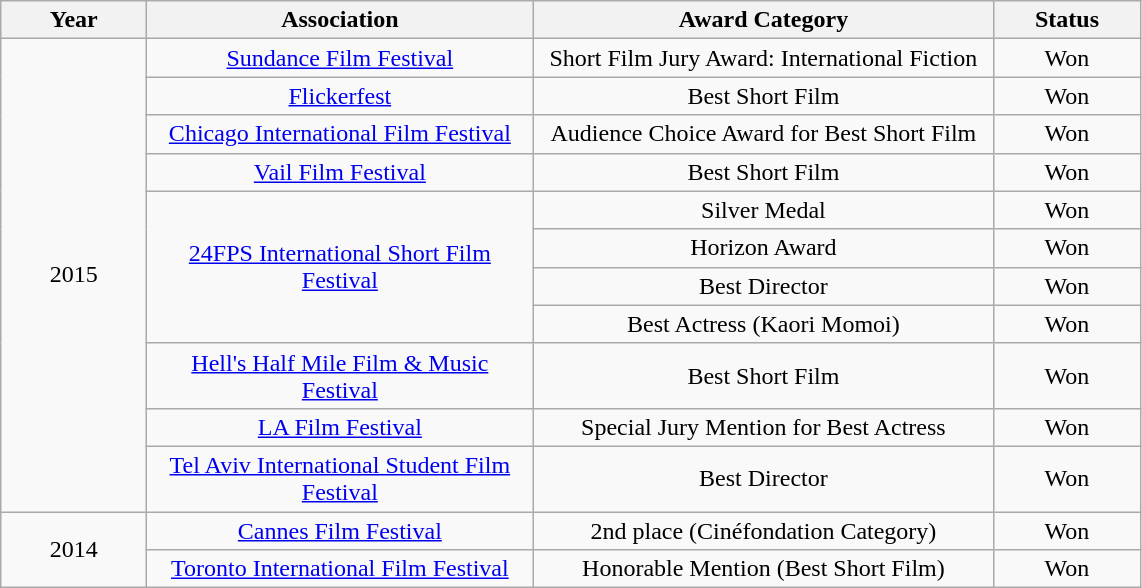<table class="wikitable" style="text-align: center">
<tr>
<th width="90">Year</th>
<th width="250">Association</th>
<th width="300">Award Category</th>
<th width="90">Status</th>
</tr>
<tr>
<td rowspan="11">2015</td>
<td><a href='#'>Sundance Film Festival</a></td>
<td>Short Film Jury Award: International Fiction</td>
<td>Won</td>
</tr>
<tr>
<td><a href='#'>Flickerfest</a></td>
<td>Best Short Film</td>
<td>Won</td>
</tr>
<tr>
<td><a href='#'>Chicago International Film Festival</a></td>
<td>Audience Choice Award for Best Short Film</td>
<td>Won</td>
</tr>
<tr>
<td><a href='#'>Vail Film Festival</a></td>
<td>Best Short Film</td>
<td>Won</td>
</tr>
<tr>
<td rowspan="4"><a href='#'>24FPS International Short Film Festival</a></td>
<td>Silver Medal</td>
<td>Won</td>
</tr>
<tr>
<td>Horizon Award</td>
<td>Won</td>
</tr>
<tr>
<td>Best Director</td>
<td>Won</td>
</tr>
<tr>
<td>Best Actress (Kaori Momoi)</td>
<td>Won</td>
</tr>
<tr>
<td><a href='#'>Hell's Half Mile Film & Music Festival</a></td>
<td>Best Short Film</td>
<td>Won</td>
</tr>
<tr>
<td><a href='#'>LA Film Festival</a></td>
<td>Special Jury Mention for Best Actress</td>
<td>Won</td>
</tr>
<tr>
<td><a href='#'>Tel Aviv International Student Film Festival</a></td>
<td>Best Director</td>
<td>Won</td>
</tr>
<tr>
<td rowspan="2">2014</td>
<td><a href='#'>Cannes Film Festival</a></td>
<td>2nd place (Cinéfondation Category)</td>
<td>Won</td>
</tr>
<tr>
<td><a href='#'>Toronto International Film Festival</a></td>
<td>Honorable Mention (Best Short Film)</td>
<td>Won</td>
</tr>
</table>
